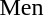<table>
<tr>
<td>Men</td>
<td></td>
<td></td>
<td></td>
</tr>
</table>
